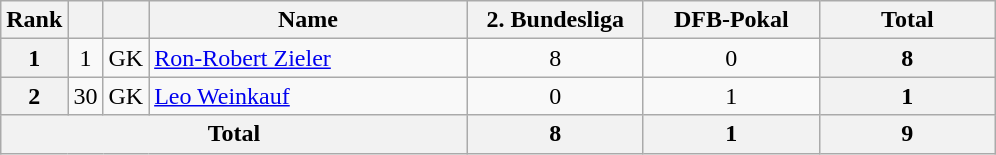<table class="wikitable" style="text-align:center;">
<tr>
<th>Rank</th>
<th></th>
<th></th>
<th width=205>Name</th>
<th width=110>2. Bundesliga</th>
<th width=110>DFB-Pokal</th>
<th width=110>Total</th>
</tr>
<tr>
<th>1</th>
<td>1</td>
<td>GK</td>
<td align="left"> <a href='#'>Ron-Robert Zieler</a></td>
<td>8</td>
<td>0</td>
<th>8</th>
</tr>
<tr>
<th>2</th>
<td>30</td>
<td>GK</td>
<td align="left"> <a href='#'>Leo Weinkauf</a></td>
<td>0</td>
<td>1</td>
<th>1</th>
</tr>
<tr>
<th colspan=4>Total</th>
<th>8</th>
<th>1</th>
<th>9</th>
</tr>
</table>
